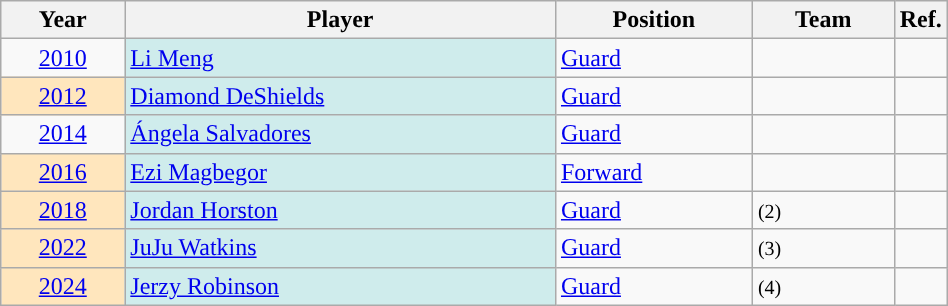<table class="wikitable plainrowheaders sortable" style="width: 50%; text-align:left" summary="Season (sortable), Player (sortable), Position (sortable), Nationality (sortable) and Team (sortable)">
<tr>
<th scope="col">Year</th>
<th scope="col">Player</th>
<th scope="col">Position</th>
<th scope="col">Team</th>
<th width=5%>Ref.</th>
</tr>
<tr>
<td scope="row" style="text-align: center"><a href='#'>2010</a></td>
<td scope="row" style="background-color:#CFECEC"><a href='#'>Li Meng</a></td>
<td align=left><a href='#'>Guard</a></td>
<td align=left></td>
<td></td>
</tr>
<tr>
<td scope="row" style="background-color:#FFE6BD; text-align: center"><a href='#'>2012</a></td>
<td scope="row" style="background-color:#CFECEC"><a href='#'>Diamond DeShields</a></td>
<td align=left><a href='#'>Guard</a></td>
<td align=left></td>
<td></td>
</tr>
<tr>
<td scope="row" style="text-align: center"><a href='#'>2014</a></td>
<td scope="row" style="background-color:#CFECEC"><a href='#'>Ángela Salvadores</a></td>
<td align=left><a href='#'>Guard</a></td>
<td align=left></td>
<td></td>
</tr>
<tr>
<td scope="row" style="background-color:#FFE6BD; text-align: center"><a href='#'>2016</a></td>
<td scope="row" style="background-color:#CFECEC"><a href='#'>Ezi Magbegor</a></td>
<td align=left><a href='#'>Forward</a></td>
<td align=left></td>
<td></td>
</tr>
<tr>
<td scope="row" style="background-color:#FFE6BD; text-align: center"><a href='#'>2018</a></td>
<td scope="row" style="background-color:#CFECEC"><a href='#'>Jordan Horston</a></td>
<td align=left><a href='#'>Guard</a></td>
<td align=left> <small>(2)</small></td>
<td></td>
</tr>
<tr>
<td scope="row" style="background-color:#FFE6BD; text-align: center"><a href='#'>2022</a></td>
<td scope="row" style="background-color:#CFECEC"><a href='#'>JuJu Watkins</a></td>
<td align=left><a href='#'>Guard</a></td>
<td align=left> <small>(3)</small></td>
<td></td>
</tr>
<tr>
<td scope="row" style="background-color:#FFE6BD; text-align: center"><a href='#'>2024</a></td>
<td scope="row" style="background-color:#CFECEC"><a href='#'>Jerzy Robinson</a></td>
<td align=left><a href='#'>Guard</a></td>
<td align=left> <small>(4)</small></td>
<td></td>
</tr>
</table>
